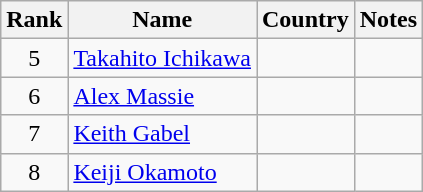<table class="wikitable" style="text-align:center;">
<tr>
<th>Rank</th>
<th>Name</th>
<th>Country</th>
<th>Notes</th>
</tr>
<tr>
<td>5</td>
<td align=left><a href='#'>Takahito Ichikawa</a></td>
<td align=left></td>
<td></td>
</tr>
<tr>
<td>6</td>
<td align=left><a href='#'>Alex Massie</a></td>
<td align=left></td>
<td></td>
</tr>
<tr>
<td>7</td>
<td align=left><a href='#'>Keith Gabel</a></td>
<td align=left></td>
<td></td>
</tr>
<tr>
<td>8</td>
<td align=left><a href='#'>Keiji Okamoto</a></td>
<td align=left></td>
<td></td>
</tr>
</table>
